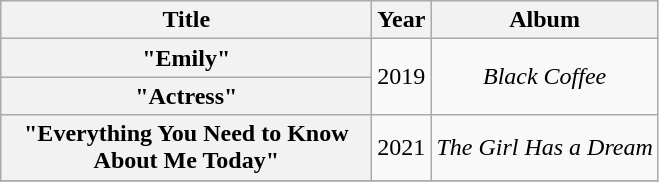<table class="wikitable plainrowheaders" style="text-align:center;">
<tr>
<th scope="col" rowspan="1" style="width:15em;">Title</th>
<th scope="col" rowspan="1">Year</th>
<th scope="col" rowspan="1">Album</th>
</tr>
<tr>
<th scope="row">"Emily"</th>
<td rowspan="2">2019</td>
<td rowspan="2"><em>Black Coffee</em></td>
</tr>
<tr>
<th scope="row">"Actress"</th>
</tr>
<tr>
<th scope="row">"Everything You Need to Know About Me Today"</th>
<td>2021</td>
<td><em>The Girl Has a Dream</em></td>
</tr>
<tr>
</tr>
</table>
